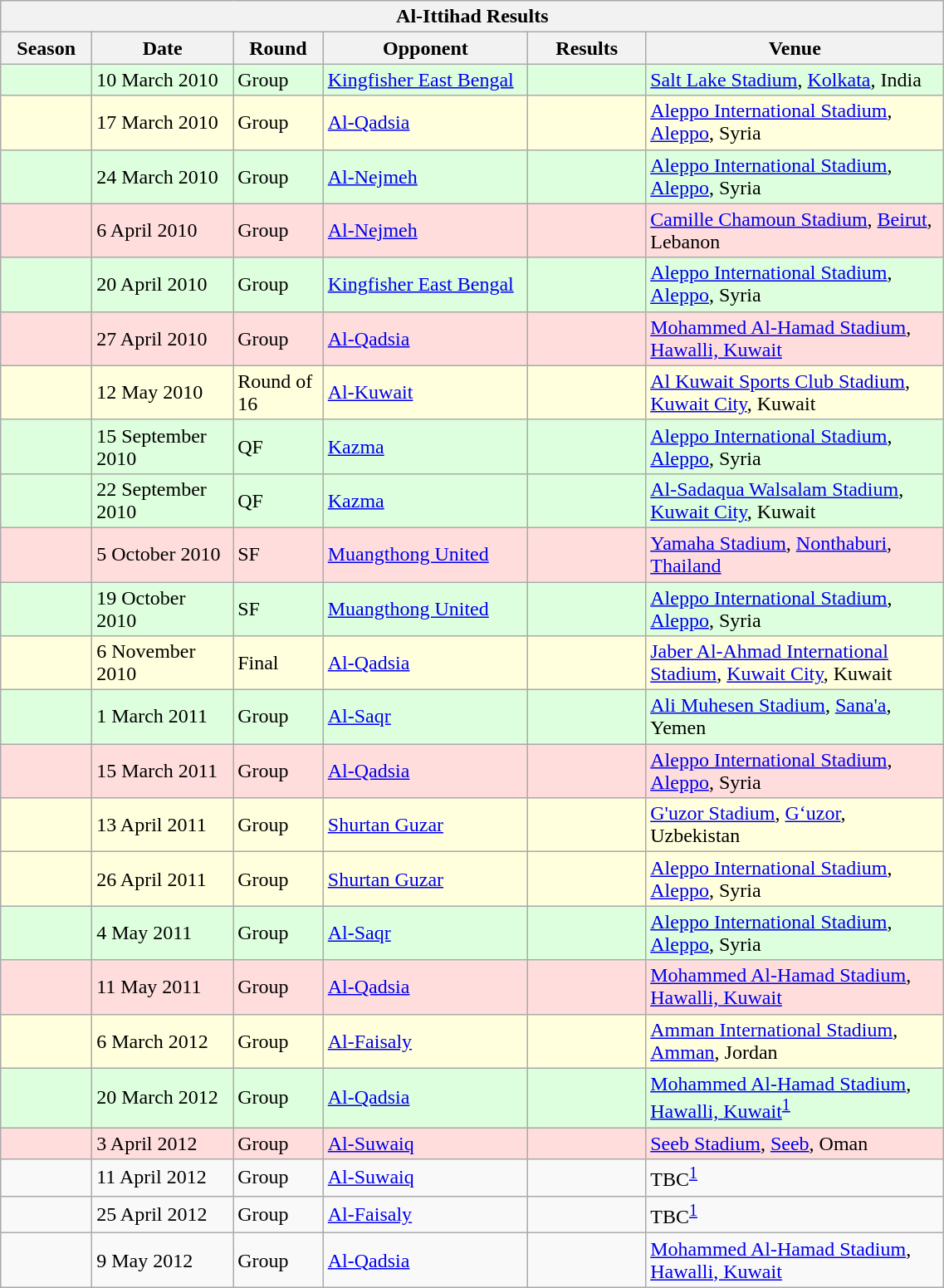<table width=60% class="wikitable" style="text-align:">
<tr>
<th colspan=6>Al-Ittihad Results</th>
</tr>
<tr>
<th width=1%>Season</th>
<th width=2%>Date</th>
<th width=1%>Round</th>
<th width=4%>Opponent</th>
<th width=2%>Results</th>
<th width=8%>Venue</th>
</tr>
<tr bgcolor=#ddffdd>
<td></td>
<td>10 March 2010</td>
<td>Group</td>
<td> <a href='#'>Kingfisher East Bengal</a></td>
<td></td>
<td><a href='#'>Salt Lake Stadium</a>, <a href='#'>Kolkata</a>, India</td>
</tr>
<tr bgcolor=#ffffdd>
<td></td>
<td>17 March 2010</td>
<td>Group</td>
<td> <a href='#'>Al-Qadsia</a></td>
<td></td>
<td><a href='#'>Aleppo International Stadium</a>, <a href='#'>Aleppo</a>, Syria</td>
</tr>
<tr bgcolor=#ddffdd>
<td></td>
<td>24 March 2010</td>
<td>Group</td>
<td> <a href='#'>Al-Nejmeh</a></td>
<td></td>
<td><a href='#'>Aleppo International Stadium</a>, <a href='#'>Aleppo</a>, Syria</td>
</tr>
<tr bgcolor=#ffdddd>
<td></td>
<td>6 April 2010</td>
<td>Group</td>
<td> <a href='#'>Al-Nejmeh</a></td>
<td></td>
<td><a href='#'>Camille Chamoun Stadium</a>, <a href='#'>Beirut</a>, Lebanon</td>
</tr>
<tr bgcolor=#ddffdd>
<td></td>
<td>20 April 2010</td>
<td>Group</td>
<td> <a href='#'>Kingfisher East Bengal</a></td>
<td></td>
<td><a href='#'>Aleppo International Stadium</a>, <a href='#'>Aleppo</a>, Syria</td>
</tr>
<tr bgcolor=#ffdddd>
<td></td>
<td>27 April 2010</td>
<td>Group</td>
<td> <a href='#'>Al-Qadsia</a></td>
<td></td>
<td><a href='#'>Mohammed Al-Hamad Stadium</a>, <a href='#'>Hawalli, Kuwait</a></td>
</tr>
<tr bgcolor=#ffffdd>
<td></td>
<td>12 May 2010</td>
<td>Round of 16</td>
<td> <a href='#'>Al-Kuwait</a></td>
<td></td>
<td><a href='#'>Al Kuwait Sports Club Stadium</a>, <a href='#'>Kuwait City</a>, Kuwait</td>
</tr>
<tr bgcolor=#ddffdd>
<td></td>
<td>15 September 2010</td>
<td>QF</td>
<td> <a href='#'>Kazma</a></td>
<td></td>
<td><a href='#'>Aleppo International Stadium</a>, <a href='#'>Aleppo</a>, Syria</td>
</tr>
<tr bgcolor=#ddffdd>
<td></td>
<td>22 September 2010</td>
<td>QF</td>
<td> <a href='#'>Kazma</a></td>
<td></td>
<td><a href='#'>Al-Sadaqua Walsalam Stadium</a>, <a href='#'>Kuwait City</a>, Kuwait</td>
</tr>
<tr bgcolor=#ffdddd>
<td></td>
<td>5 October 2010</td>
<td>SF</td>
<td> <a href='#'>Muangthong United</a></td>
<td></td>
<td><a href='#'>Yamaha Stadium</a>, <a href='#'>Nonthaburi</a>, <a href='#'>Thailand</a></td>
</tr>
<tr bgcolor=#ddffdd>
<td></td>
<td>19 October 2010</td>
<td>SF</td>
<td> <a href='#'>Muangthong United</a></td>
<td></td>
<td><a href='#'>Aleppo International Stadium</a>, <a href='#'>Aleppo</a>, Syria</td>
</tr>
<tr bgcolor=#ffffdd>
<td></td>
<td>6 November 2010</td>
<td>Final</td>
<td> <a href='#'>Al-Qadsia</a></td>
<td></td>
<td><a href='#'>Jaber Al-Ahmad International Stadium</a>, <a href='#'>Kuwait City</a>, Kuwait</td>
</tr>
<tr bgcolor=#ddffdd>
<td></td>
<td>1 March 2011</td>
<td>Group</td>
<td> <a href='#'>Al-Saqr</a></td>
<td></td>
<td><a href='#'>Ali Muhesen Stadium</a>, <a href='#'>Sana'a</a>, Yemen</td>
</tr>
<tr bgcolor=#ffdddd>
<td></td>
<td>15 March 2011</td>
<td>Group</td>
<td> <a href='#'>Al-Qadsia</a></td>
<td></td>
<td><a href='#'>Aleppo International Stadium</a>, <a href='#'>Aleppo</a>, Syria</td>
</tr>
<tr bgcolor=#ffffdd>
<td></td>
<td>13 April 2011</td>
<td>Group</td>
<td> <a href='#'>Shurtan Guzar</a></td>
<td></td>
<td><a href='#'>G'uzor Stadium</a>, <a href='#'>G‘uzor</a>, Uzbekistan</td>
</tr>
<tr bgcolor=#ffffdd>
<td></td>
<td>26 April 2011</td>
<td>Group</td>
<td> <a href='#'>Shurtan Guzar</a></td>
<td></td>
<td><a href='#'>Aleppo International Stadium</a>, <a href='#'>Aleppo</a>, Syria</td>
</tr>
<tr bgcolor=#ddffdd>
<td></td>
<td>4 May 2011</td>
<td>Group</td>
<td> <a href='#'>Al-Saqr</a></td>
<td></td>
<td><a href='#'>Aleppo International Stadium</a>, <a href='#'>Aleppo</a>, Syria</td>
</tr>
<tr bgcolor=#ffdddd>
<td></td>
<td>11 May 2011</td>
<td>Group</td>
<td> <a href='#'>Al-Qadsia</a></td>
<td></td>
<td><a href='#'>Mohammed Al-Hamad Stadium</a>, <a href='#'>Hawalli, Kuwait</a></td>
</tr>
<tr bgcolor=#ffffdd>
<td></td>
<td>6 March 2012</td>
<td>Group</td>
<td> <a href='#'>Al-Faisaly</a></td>
<td></td>
<td><a href='#'>Amman International Stadium</a>, <a href='#'>Amman</a>, Jordan</td>
</tr>
<tr bgcolor=#ddffdd>
<td></td>
<td>20 March 2012</td>
<td>Group</td>
<td> <a href='#'>Al-Qadsia</a></td>
<td></td>
<td><a href='#'>Mohammed Al-Hamad Stadium</a>, <a href='#'>Hawalli, Kuwait</a><sup><a href='#'>1</a></sup></td>
</tr>
<tr bgcolor=#ffdddd>
<td></td>
<td>3 April 2012</td>
<td>Group</td>
<td> <a href='#'>Al-Suwaiq</a></td>
<td></td>
<td><a href='#'>Seeb Stadium</a>, <a href='#'>Seeb</a>, Oman</td>
</tr>
<tr>
<td></td>
<td>11 April 2012</td>
<td>Group</td>
<td> <a href='#'>Al-Suwaiq</a></td>
<td></td>
<td>TBC<sup><a href='#'>1</a></sup></td>
</tr>
<tr>
<td></td>
<td>25 April 2012</td>
<td>Group</td>
<td> <a href='#'>Al-Faisaly</a></td>
<td></td>
<td>TBC<sup><a href='#'>1</a></sup></td>
</tr>
<tr>
<td></td>
<td>9 May 2012</td>
<td>Group</td>
<td> <a href='#'>Al-Qadsia</a></td>
<td></td>
<td><a href='#'>Mohammed Al-Hamad Stadium</a>, <a href='#'>Hawalli, Kuwait</a></td>
</tr>
</table>
